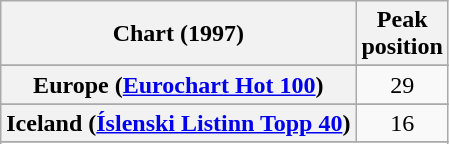<table class="wikitable sortable plainrowheaders" style="text-align:center">
<tr>
<th>Chart (1997)</th>
<th>Peak<br>position</th>
</tr>
<tr>
</tr>
<tr>
</tr>
<tr>
<th scope="row">Europe (<a href='#'>Eurochart Hot 100</a>)</th>
<td>29</td>
</tr>
<tr>
</tr>
<tr>
</tr>
<tr>
<th scope="row">Iceland (<a href='#'>Íslenski Listinn Topp 40</a>)</th>
<td>16</td>
</tr>
<tr>
</tr>
<tr>
</tr>
<tr>
</tr>
<tr>
</tr>
<tr>
</tr>
</table>
